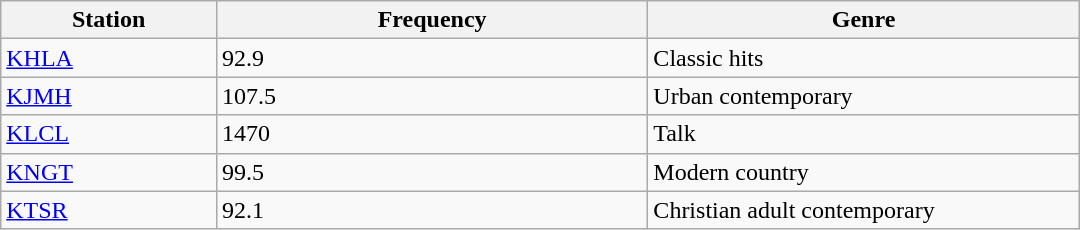<table class="wikitable" style="width:45em;">
<tr>
<th style="width:20%">Station</th>
<th style="width:40%">Frequency</th>
<th style="width:40%">Genre</th>
</tr>
<tr>
<td><a href='#'>KHLA</a></td>
<td>92.9</td>
<td>Classic hits</td>
</tr>
<tr>
<td><a href='#'>KJMH</a></td>
<td>107.5</td>
<td>Urban contemporary</td>
</tr>
<tr>
<td><a href='#'>KLCL</a></td>
<td>1470</td>
<td>Talk</td>
</tr>
<tr>
<td><a href='#'>KNGT</a></td>
<td>99.5</td>
<td>Modern country</td>
</tr>
<tr>
<td><a href='#'>KTSR</a></td>
<td>92.1</td>
<td>Christian adult contemporary</td>
</tr>
</table>
